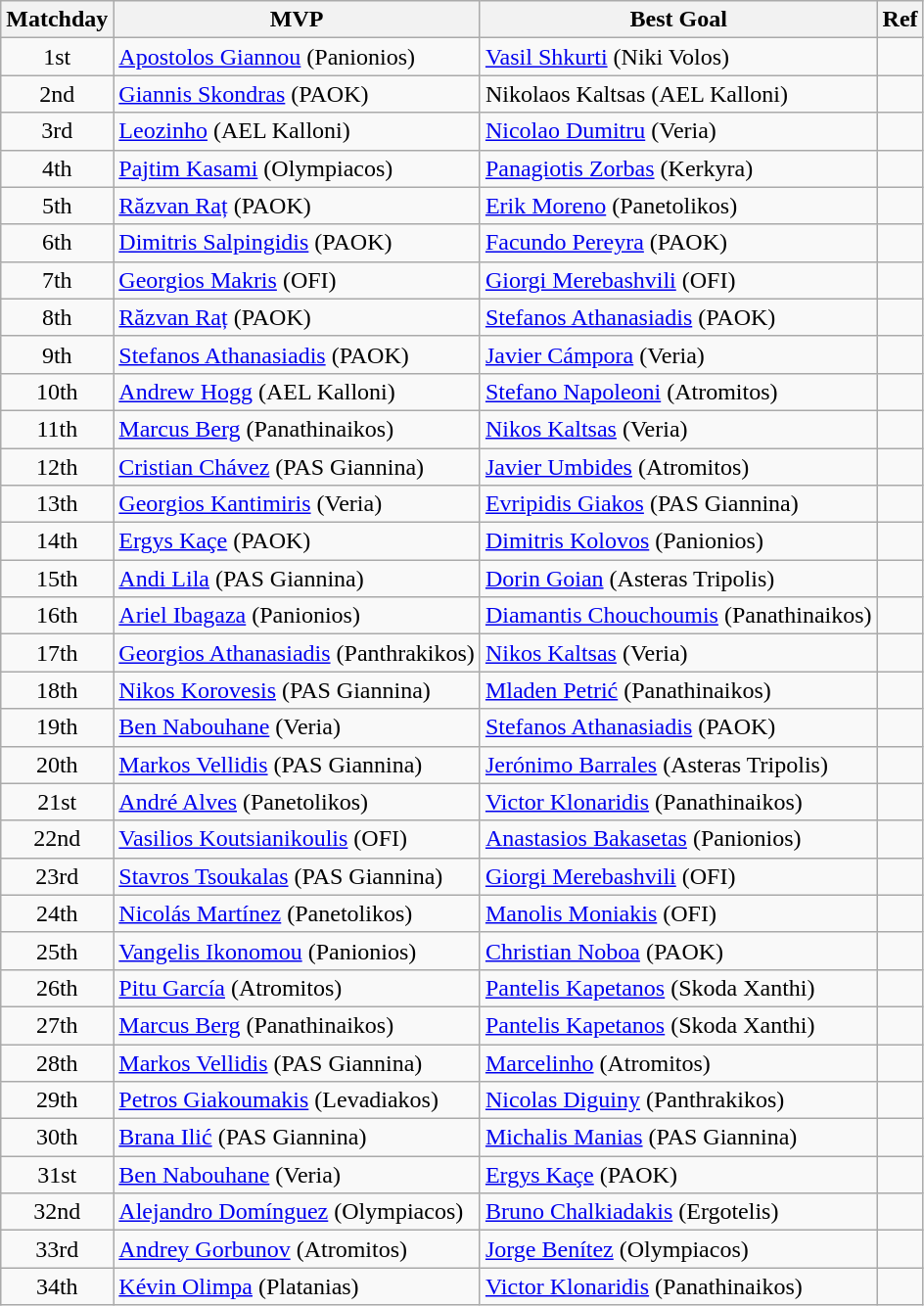<table class="wikitable">
<tr>
<th>Matchday</th>
<th>MVP</th>
<th>Best Goal</th>
<th>Ref</th>
</tr>
<tr>
<td align="center">1st</td>
<td> <a href='#'>Apostolos Giannou</a> (Panionios)</td>
<td> <a href='#'>Vasil Shkurti</a> (Niki Volos)</td>
<td align="center"></td>
</tr>
<tr>
<td align="center">2nd</td>
<td> <a href='#'>Giannis Skondras</a> (PAOK)</td>
<td> Nikolaos Kaltsas (AEL Kalloni)</td>
<td align="center"></td>
</tr>
<tr>
<td align="center">3rd</td>
<td> <a href='#'>Leozinho</a> (AEL Kalloni)</td>
<td> <a href='#'>Nicolao Dumitru</a> (Veria)</td>
<td align="center"></td>
</tr>
<tr>
<td align="center">4th</td>
<td> <a href='#'>Pajtim Kasami</a> (Olympiacos)</td>
<td> <a href='#'>Panagiotis Zorbas</a> (Kerkyra)</td>
<td align="center"></td>
</tr>
<tr>
<td align="center">5th</td>
<td> <a href='#'>Răzvan Raț</a> (PAOK)</td>
<td> <a href='#'>Erik Moreno</a> (Panetolikos)</td>
<td align="center"></td>
</tr>
<tr>
<td align="center">6th</td>
<td> <a href='#'>Dimitris Salpingidis</a> (PAOK)</td>
<td> <a href='#'>Facundo Pereyra</a> (PAOK)</td>
<td align="center"></td>
</tr>
<tr>
<td align="center">7th</td>
<td> <a href='#'>Georgios Makris</a> (OFI)</td>
<td> <a href='#'>Giorgi Merebashvili</a> (OFI)</td>
<td align="center"></td>
</tr>
<tr>
<td align="center">8th</td>
<td> <a href='#'>Răzvan Raț</a> (PAOK)</td>
<td> <a href='#'>Stefanos Athanasiadis</a> (PAOK)</td>
<td align="center"></td>
</tr>
<tr>
<td align="center">9th</td>
<td> <a href='#'>Stefanos Athanasiadis</a> (PAOK)</td>
<td> <a href='#'>Javier Cámpora</a> (Veria)</td>
<td align="center"></td>
</tr>
<tr>
<td align="center">10th</td>
<td> <a href='#'>Andrew Hogg</a> (AEL Kalloni)</td>
<td> <a href='#'>Stefano Napoleoni</a> (Atromitos)</td>
<td align="center"></td>
</tr>
<tr>
<td align="center">11th</td>
<td> <a href='#'>Marcus Berg</a> (Panathinaikos)</td>
<td> <a href='#'>Nikos Kaltsas</a> (Veria)</td>
<td align="center"></td>
</tr>
<tr>
<td align="center">12th</td>
<td> <a href='#'>Cristian Chávez</a> (PAS Giannina)</td>
<td> <a href='#'>Javier Umbides</a> (Atromitos)</td>
<td align="center"></td>
</tr>
<tr>
<td align="center">13th</td>
<td> <a href='#'>Georgios Kantimiris</a> (Veria)</td>
<td> <a href='#'>Evripidis Giakos</a> (PAS Giannina)</td>
<td align="center"></td>
</tr>
<tr>
<td align="center">14th</td>
<td> <a href='#'>Ergys Kaçe</a> (PAOK)</td>
<td> <a href='#'>Dimitris Kolovos</a> (Panionios)</td>
<td align="center"></td>
</tr>
<tr>
<td align="center">15th</td>
<td> <a href='#'>Andi Lila</a> (PAS Giannina)</td>
<td> <a href='#'>Dorin Goian</a> (Asteras Tripolis)</td>
<td align="center"></td>
</tr>
<tr>
<td align="center">16th</td>
<td> <a href='#'>Ariel Ibagaza</a> (Panionios)</td>
<td> <a href='#'>Diamantis Chouchoumis</a> (Panathinaikos)</td>
<td align="center"></td>
</tr>
<tr>
<td align="center">17th</td>
<td> <a href='#'>Georgios Athanasiadis</a> (Panthrakikos)</td>
<td> <a href='#'>Nikos Kaltsas</a> (Veria)</td>
<td align="center"></td>
</tr>
<tr>
<td align="center">18th</td>
<td> <a href='#'>Nikos Korovesis</a> (PAS Giannina)</td>
<td> <a href='#'>Mladen Petrić</a> (Panathinaikos)</td>
<td align="center"></td>
</tr>
<tr>
<td align="center">19th</td>
<td> <a href='#'>Ben Nabouhane</a> (Veria)</td>
<td> <a href='#'>Stefanos Athanasiadis</a> (PAOK)</td>
<td align="center"></td>
</tr>
<tr>
<td align="center">20th</td>
<td> <a href='#'>Markos Vellidis</a> (PAS Giannina)</td>
<td> <a href='#'>Jerónimo Barrales</a> (Asteras Tripolis)</td>
<td align="center"></td>
</tr>
<tr>
<td align="center">21st</td>
<td> <a href='#'>André Alves</a> (Panetolikos)</td>
<td> <a href='#'>Victor Klonaridis</a> (Panathinaikos)</td>
<td align="center"></td>
</tr>
<tr>
<td align="center">22nd</td>
<td> <a href='#'>Vasilios Koutsianikoulis</a> (OFI)</td>
<td> <a href='#'>Anastasios Bakasetas</a> (Panionios)</td>
<td align="center"></td>
</tr>
<tr>
<td align="center">23rd</td>
<td> <a href='#'>Stavros Tsoukalas</a> (PAS Giannina)</td>
<td> <a href='#'>Giorgi Merebashvili</a> (OFI)</td>
<td align="center"></td>
</tr>
<tr>
<td align="center">24th</td>
<td> <a href='#'>Nicolás Martínez</a> (Panetolikos)</td>
<td> <a href='#'>Manolis Moniakis</a> (OFI)</td>
<td align="center"></td>
</tr>
<tr>
<td align="center">25th</td>
<td> <a href='#'>Vangelis Ikonomou</a> (Panionios)</td>
<td> <a href='#'>Christian Noboa</a> (PAOK)</td>
<td align="center"></td>
</tr>
<tr>
<td align="center">26th</td>
<td> <a href='#'>Pitu García</a> (Atromitos)</td>
<td> <a href='#'>Pantelis Kapetanos</a> (Skoda Xanthi)</td>
<td align="center"></td>
</tr>
<tr>
<td align="center">27th</td>
<td> <a href='#'>Marcus Berg</a> (Panathinaikos)</td>
<td> <a href='#'>Pantelis Kapetanos</a> (Skoda Xanthi)</td>
<td align="center"></td>
</tr>
<tr>
<td align="center">28th</td>
<td> <a href='#'>Markos Vellidis</a> (PAS Giannina)</td>
<td> <a href='#'>Marcelinho</a> (Atromitos)</td>
<td align="center"></td>
</tr>
<tr>
<td align="center">29th</td>
<td>  <a href='#'>Petros Giakoumakis</a> (Levadiakos)</td>
<td> <a href='#'>Nicolas Diguiny</a> (Panthrakikos)</td>
<td align="center"></td>
</tr>
<tr>
<td align="center">30th</td>
<td> <a href='#'>Brana Ilić</a> (PAS Giannina)</td>
<td> <a href='#'>Michalis Manias</a> (PAS Giannina)</td>
<td align="center"></td>
</tr>
<tr>
<td align="center">31st</td>
<td> <a href='#'>Ben Nabouhane</a> (Veria)</td>
<td> <a href='#'>Ergys Kaçe</a> (PAOK)</td>
<td align="center"></td>
</tr>
<tr>
<td align="center">32nd</td>
<td> <a href='#'>Alejandro Domínguez</a> (Olympiacos)</td>
<td> <a href='#'>Bruno Chalkiadakis</a> (Ergotelis)</td>
<td align="center"></td>
</tr>
<tr>
<td align="center">33rd</td>
<td> <a href='#'>Andrey Gorbunov</a> (Atromitos)</td>
<td> <a href='#'>Jorge Benítez</a> (Olympiacos)</td>
<td align="center"></td>
</tr>
<tr>
<td align="center">34th</td>
<td> <a href='#'>Kévin Olimpa</a> (Platanias)</td>
<td> <a href='#'>Victor Klonaridis</a> (Panathinaikos)</td>
<td align="center"></td>
</tr>
</table>
